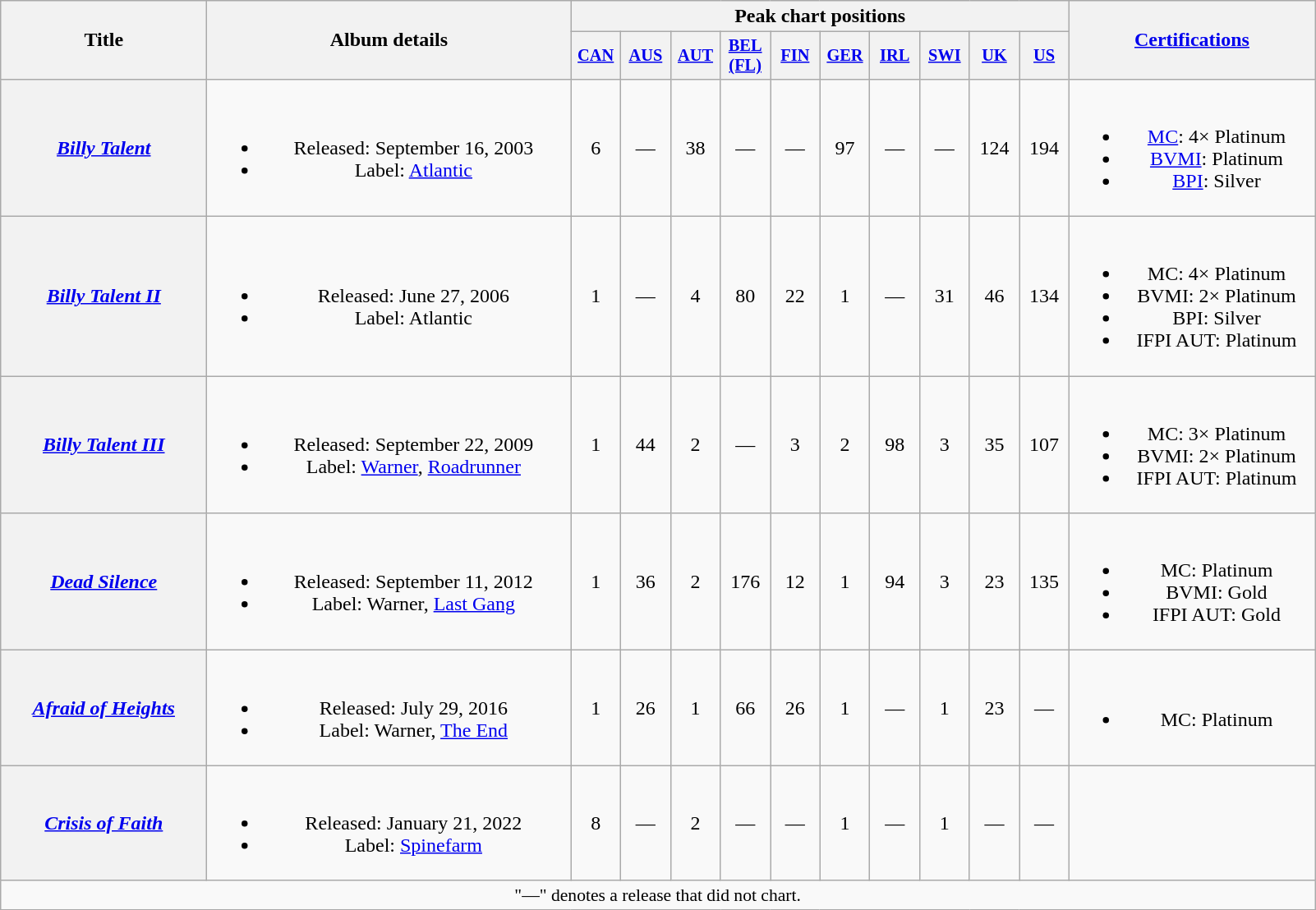<table class="wikitable plainrowheaders" style="text-align:center;">
<tr>
<th scope="col" rowspan="2" style="width:10em;">Title</th>
<th scope="col" rowspan="2" style="width:18em;">Album details</th>
<th scope="col" colspan="10">Peak chart positions</th>
<th scope="col" rowspan="2" style="width:12em;"><a href='#'>Certifications</a></th>
</tr>
<tr>
<th style="width:2.5em;font-size:85%"><a href='#'>CAN</a><br></th>
<th style="width:2.5em;font-size:85%"><a href='#'>AUS</a><br></th>
<th style="width:2.5em;font-size:85%"><a href='#'>AUT</a><br></th>
<th style="width:2.5em;font-size:85%"><a href='#'>BEL<br>(FL)</a><br></th>
<th style="width:2.5em;font-size:85%"><a href='#'>FIN</a><br></th>
<th style="width:2.5em;font-size:85%"><a href='#'>GER</a><br></th>
<th style="width:2.5em;font-size:85%"><a href='#'>IRL</a><br></th>
<th style="width:2.5em;font-size:85%"><a href='#'>SWI</a><br></th>
<th style="width:2.5em;font-size:85%"><a href='#'>UK</a><br></th>
<th style="width:2.5em;font-size:85%"><a href='#'>US</a><br></th>
</tr>
<tr>
<th scope="row"><em><a href='#'>Billy Talent</a></em></th>
<td><br><ul><li>Released: September 16, 2003</li><li>Label: <a href='#'>Atlantic</a></li></ul></td>
<td>6</td>
<td>—</td>
<td>38</td>
<td>—</td>
<td>—</td>
<td>97</td>
<td>—</td>
<td>—</td>
<td>124</td>
<td>194</td>
<td><br><ul><li><a href='#'>MC</a>: 4× Platinum</li><li><a href='#'>BVMI</a>: Platinum</li><li><a href='#'>BPI</a>: Silver</li></ul></td>
</tr>
<tr>
<th scope="row"><em><a href='#'>Billy Talent II</a></em></th>
<td><br><ul><li>Released: June 27, 2006</li><li>Label: Atlantic</li></ul></td>
<td>1</td>
<td>—</td>
<td>4</td>
<td>80</td>
<td>22</td>
<td>1</td>
<td>—</td>
<td>31</td>
<td>46</td>
<td>134</td>
<td><br><ul><li>MC: 4× Platinum</li><li>BVMI: 2× Platinum</li><li>BPI: Silver</li><li>IFPI AUT: Platinum</li></ul></td>
</tr>
<tr>
<th scope="row"><em><a href='#'>Billy Talent III</a></em></th>
<td><br><ul><li>Released: September 22, 2009</li><li>Label: <a href='#'>Warner</a>, <a href='#'>Roadrunner</a></li></ul></td>
<td>1</td>
<td>44</td>
<td>2</td>
<td>—</td>
<td>3</td>
<td>2</td>
<td>98</td>
<td>3</td>
<td>35</td>
<td>107</td>
<td><br><ul><li>MC: 3× Platinum</li><li>BVMI: 2× Platinum</li><li>IFPI AUT: Platinum</li></ul></td>
</tr>
<tr>
<th scope="row"><em><a href='#'>Dead Silence</a></em></th>
<td><br><ul><li>Released: September 11, 2012</li><li>Label: Warner, <a href='#'>Last Gang</a></li></ul></td>
<td>1</td>
<td>36</td>
<td>2</td>
<td>176</td>
<td>12</td>
<td>1</td>
<td>94</td>
<td>3</td>
<td>23</td>
<td>135</td>
<td><br><ul><li>MC: Platinum</li><li>BVMI: Gold</li><li>IFPI AUT: Gold</li></ul></td>
</tr>
<tr>
<th scope="row"><em><a href='#'>Afraid of Heights</a></em></th>
<td><br><ul><li>Released: July 29, 2016</li><li>Label: Warner, <a href='#'>The End</a></li></ul></td>
<td>1</td>
<td>26</td>
<td>1</td>
<td>66</td>
<td>26</td>
<td>1</td>
<td>—</td>
<td>1</td>
<td>23</td>
<td>—</td>
<td><br><ul><li>MC: Platinum</li></ul></td>
</tr>
<tr>
<th scope="row"><em><a href='#'>Crisis of Faith</a></em></th>
<td><br><ul><li>Released: January 21, 2022</li><li>Label: <a href='#'>Spinefarm</a></li></ul></td>
<td>8</td>
<td>—</td>
<td>2</td>
<td>—</td>
<td>—</td>
<td>1</td>
<td>—</td>
<td>1</td>
<td>—</td>
<td>—</td>
<td></td>
</tr>
<tr>
<td colspan="15" style="text-align:center; font-size:90%">"—" denotes a release that did not chart.</td>
</tr>
</table>
